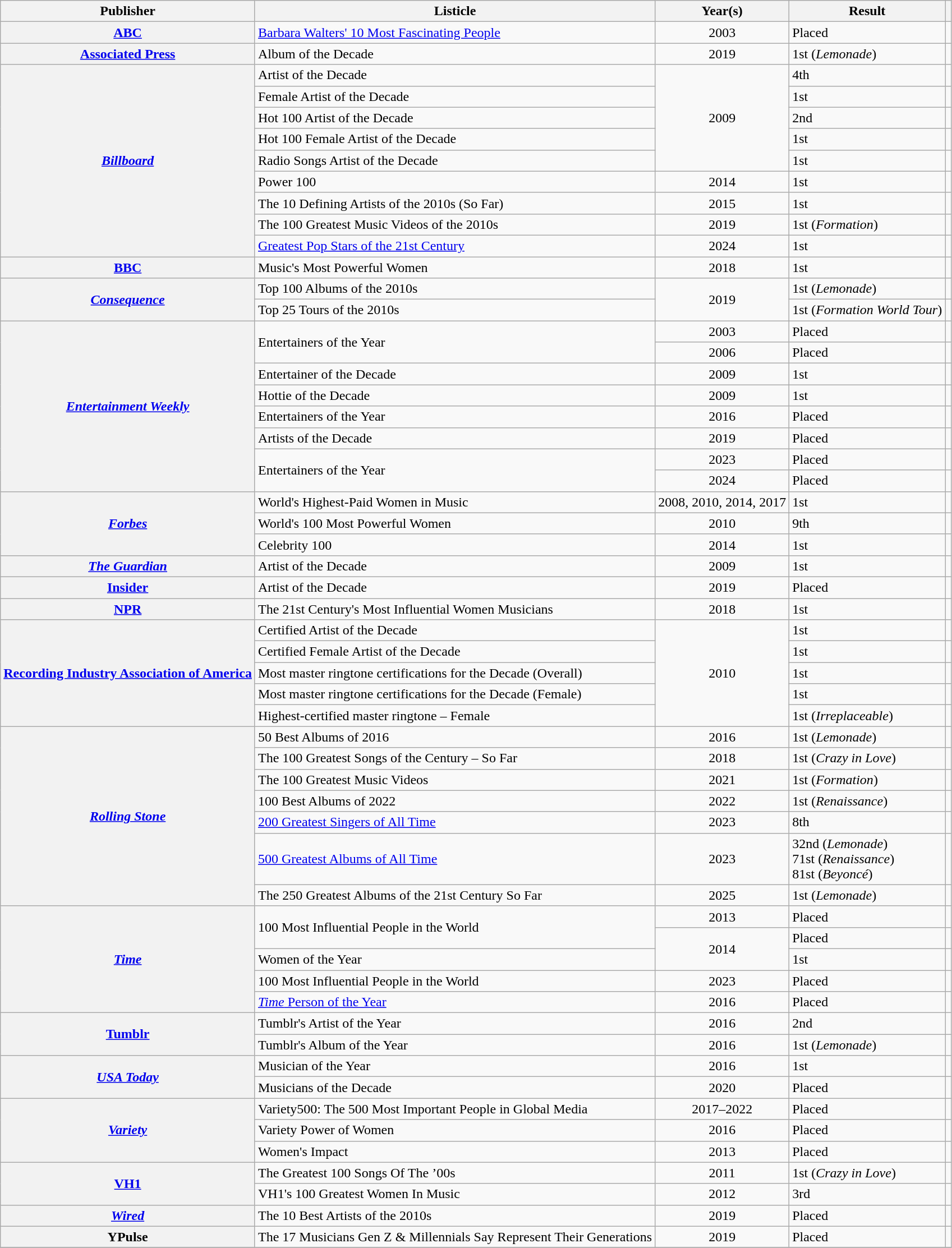<table class="wikitable plainrowheaders sortable" style="margin-right: 0;">
<tr>
<th scope="col">Publisher</th>
<th scope="col">Listicle</th>
<th scope="col">Year(s)</th>
<th scope="col">Result</th>
<th scope="col" class="unsortable"></th>
</tr>
<tr>
<th scope="row"><a href='#'>ABC</a></th>
<td><a href='#'>Barbara Walters' 10 Most Fascinating People</a></td>
<td style="text-align:center;">2003</td>
<td>Placed</td>
<td style="text-align:center;"></td>
</tr>
<tr>
<th scope="row"><a href='#'>Associated Press</a></th>
<td>Album of the Decade</td>
<td style="text-align:center;">2019</td>
<td>1st (<em>Lemonade</em>)</td>
<td style="text-align:center;"></td>
</tr>
<tr>
<th rowspan="9" scope="row"><em><a href='#'>Billboard</a></em></th>
<td>Artist of the Decade</td>
<td rowspan="5" style="text-align:center;">2009</td>
<td>4th</td>
<td style="text-align:center;"></td>
</tr>
<tr>
<td>Female Artist of the Decade</td>
<td>1st</td>
<td style="text-align:center;"></td>
</tr>
<tr>
<td>Hot 100 Artist of the Decade</td>
<td>2nd</td>
<td style="text-align:center;"></td>
</tr>
<tr>
<td>Hot 100 Female Artist of the Decade</td>
<td>1st</td>
<td style="text-align:center;"></td>
</tr>
<tr>
<td>Radio Songs Artist of the Decade</td>
<td>1st</td>
<td style="text-align:center;"></td>
</tr>
<tr>
<td>Power 100</td>
<td style="text-align:center;">2014</td>
<td>1st</td>
<td style="text-align:center;"></td>
</tr>
<tr>
<td>The 10 Defining Artists of the 2010s (So Far)</td>
<td style="text-align:center;">2015</td>
<td>1st</td>
<td style="text-align:center;"></td>
</tr>
<tr>
<td>The 100 Greatest Music Videos of the 2010s</td>
<td style="text-align:center;">2019</td>
<td>1st (<em>Formation</em>)</td>
<td style="text-align:center;"></td>
</tr>
<tr>
<td><a href='#'>Greatest Pop Stars of the 21st Century</a></td>
<td style="text-align:center;">2024</td>
<td>1st</td>
<td style="text-align:center;"></td>
</tr>
<tr>
<th scope="row"><a href='#'>BBC</a></th>
<td>Music's Most Powerful Women</td>
<td style="text-align:center;">2018</td>
<td>1st</td>
<td style="text-align:center;"></td>
</tr>
<tr>
<th rowspan="2" scope="row"><em><a href='#'>Consequence</a></em></th>
<td>Top 100 Albums of the 2010s</td>
<td rowspan="2" style="text-align:center;">2019</td>
<td>1st (<em>Lemonade</em>)</td>
<td style="text-align:center;"></td>
</tr>
<tr>
<td>Top 25 Tours of the 2010s</td>
<td>1st (<em>Formation World Tour</em>)</td>
<td style="text-align:center;"></td>
</tr>
<tr>
<th scope="row" rowspan="8"><em><a href='#'>Entertainment Weekly</a></em></th>
<td rowspan="2">Entertainers of the Year</td>
<td style="text-align:center;">2003</td>
<td>Placed</td>
<td style="text-align:center;"></td>
</tr>
<tr>
<td style="text-align:center;">2006</td>
<td>Placed</td>
<td style="text-align:center;"></td>
</tr>
<tr>
<td rowspan="1">Entertainer of the Decade</td>
<td style="text-align:center;">2009</td>
<td>1st</td>
<td style="text-align:center;"></td>
</tr>
<tr>
<td rowspan="1">Hottie of the Decade</td>
<td style="text-align:center;">2009</td>
<td>1st</td>
<td style="text-align:center;"></td>
</tr>
<tr>
<td rowspan="1">Entertainers of the Year</td>
<td style="text-align:center;">2016</td>
<td>Placed</td>
<td style="text-align:center;"></td>
</tr>
<tr>
<td rowspan="1">Artists of the Decade</td>
<td style="text-align:center;">2019</td>
<td>Placed</td>
<td style="text-align:center;"></td>
</tr>
<tr>
<td rowspan="2">Entertainers of the Year</td>
<td style="text-align:center;">2023</td>
<td>Placed</td>
<td style="text-align:center;"></td>
</tr>
<tr>
<td style="text-align:center;">2024</td>
<td>Placed</td>
<td style="text-align:center;"></td>
</tr>
<tr>
<th rowspan="3" scope="row"><em><a href='#'>Forbes</a></em></th>
<td>World's Highest-Paid Women in Music</td>
<td style="text-align:center;">2008, 2010, 2014, 2017</td>
<td>1st</td>
<td></td>
</tr>
<tr>
<td>World's 100 Most Powerful Women</td>
<td style="text-align:center;">2010</td>
<td>9th</td>
<td style="text-align:center;"></td>
</tr>
<tr>
<td>Celebrity 100</td>
<td style="text-align:center;">2014</td>
<td>1st</td>
<td style="text-align:center;"></td>
</tr>
<tr>
<th scope="row"><em><a href='#'>The Guardian</a></em></th>
<td>Artist of the Decade</td>
<td style="text-align:center;">2009</td>
<td>1st</td>
<td style="text-align:center;"></td>
</tr>
<tr>
<th scope="row"><a href='#'>Insider</a></th>
<td>Artist of the Decade</td>
<td style="text-align:center;">2019</td>
<td>Placed</td>
<td style="text-align:center;"></td>
</tr>
<tr>
<th scope="row"><a href='#'>NPR</a></th>
<td>The 21st Century's Most Influential Women Musicians</td>
<td style="text-align:center;">2018</td>
<td>1st</td>
<td style="text-align:center;"></td>
</tr>
<tr>
<th rowspan="5" scope="row"><a href='#'>Recording Industry Association of America</a></th>
<td>Certified Artist of the Decade</td>
<td style="text-align:center;" rowspan="5">2010</td>
<td>1st</td>
<td style="text-align:center;"></td>
</tr>
<tr>
<td>Certified Female Artist of the Decade</td>
<td>1st</td>
<td style="text-align:center;"></td>
</tr>
<tr>
<td>Most master ringtone certifications for the Decade (Overall)</td>
<td>1st</td>
<td style="text-align:center;"></td>
</tr>
<tr>
<td>Most master ringtone certifications for the Decade (Female)</td>
<td>1st</td>
<td style="text-align:center;"></td>
</tr>
<tr>
<td>Highest-certified master ringtone – Female</td>
<td>1st (<em>Irreplaceable</em>)</td>
<td style="text-align:center;"></td>
</tr>
<tr>
<th scope="row" rowspan="7"><em><a href='#'>Rolling Stone</a></em></th>
<td>50 Best Albums of 2016</td>
<td style="text-align:center;">2016</td>
<td>1st (<em>Lemonade</em>)</td>
<td style="text-align:center;"></td>
</tr>
<tr>
<td>The 100 Greatest Songs of the Century – So Far</td>
<td style="text-align:center;">2018</td>
<td>1st (<em>Crazy in Love</em>)</td>
<td style="text-align:center;"></td>
</tr>
<tr>
<td>The 100 Greatest Music Videos</td>
<td style="text-align:center;">2021</td>
<td>1st  (<em>Formation</em>)</td>
<td style="text-align:center;"></td>
</tr>
<tr>
<td>100 Best Albums of 2022</td>
<td style="text-align:center;">2022</td>
<td>1st (<em>Renaissance</em>)</td>
<td style="text-align:center;"></td>
</tr>
<tr>
<td><a href='#'>200 Greatest Singers of All Time</a></td>
<td style="text-align:center;">2023</td>
<td>8th</td>
<td style="text-align:center;"></td>
</tr>
<tr>
<td><a href='#'>500 Greatest Albums of All Time</a></td>
<td style="text-align:center;">2023</td>
<td>32nd (<em>Lemonade</em>)<br>71st (<em>Renaissance</em>)<br>81st (<em>Beyoncé</em>)</td>
<td style="text-align:center;"></td>
</tr>
<tr>
<td>The 250 Greatest Albums of the 21st Century So Far</td>
<td style="text-align:center;">2025</td>
<td>1st (<em>Lemonade</em>)</td>
<td style="text-align:center;"></td>
</tr>
<tr>
<th scope="row" rowspan="5"><em><a href='#'>Time</a></em></th>
<td rowspan="2">100 Most Influential People in the World</td>
<td style="text-align:center;">2013</td>
<td>Placed</td>
<td style="text-align:center;"></td>
</tr>
<tr>
<td style="text-align:center;" rowspan="2">2014</td>
<td>Placed</td>
<td style="text-align:center;"></td>
</tr>
<tr>
<td rowspan="1">Women of the Year</td>
<td>1st</td>
<td style="text-align:center;"></td>
</tr>
<tr>
<td rowspan="1">100 Most Influential People in the World</td>
<td style="text-align:center;">2023</td>
<td>Placed</td>
<td style="text-align:center;"></td>
</tr>
<tr>
<td rowspan="1"><a href='#'><em>Time</em> Person of the Year</a></td>
<td style="text-align:center;">2016</td>
<td>Placed</td>
<td style="text-align:center;"></td>
</tr>
<tr>
<th rowspan="2" scope="row"><a href='#'>Tumblr</a></th>
<td>Tumblr's Artist of the Year</td>
<td style="text-align:center;">2016</td>
<td>2nd</td>
<td align=center></td>
</tr>
<tr>
<td>Tumblr's Album of the Year</td>
<td style="text-align:center;">2016</td>
<td>1st (<em>Lemonade</em>)</td>
<td align=center></td>
</tr>
<tr>
<th rowspan="2" scope="row"><em><a href='#'>USA Today</a></em></th>
<td>Musician of the Year</td>
<td style="text-align:center;">2016</td>
<td>1st</td>
<td align=center></td>
</tr>
<tr>
<td>Musicians of the Decade</td>
<td style="text-align:center;">2020</td>
<td>Placed</td>
<td align=center></td>
</tr>
<tr>
<th rowspan="3" scope="row"><em><a href='#'>Variety</a></em></th>
<td>Variety500: The 500 Most Important People in Global Media</td>
<td style="text-align:center;">2017–2022</td>
<td>Placed</td>
<td align=center></td>
</tr>
<tr>
<td>Variety Power of Women</td>
<td style="text-align:center;">2016</td>
<td>Placed</td>
<td align=center></td>
</tr>
<tr>
<td>Women's Impact</td>
<td style="text-align:center;">2013</td>
<td>Placed</td>
<td align=center></td>
</tr>
<tr>
<th scope="row"! rowspan="2"><a href='#'>VH1</a></th>
<td>The Greatest 100 Songs Of The ’00s</td>
<td style="text-align:center;">2011</td>
<td>1st (<em>Crazy in Love</em>)</td>
<td style="text-align:center;"></td>
</tr>
<tr>
<td>VH1's 100 Greatest Women In Music</td>
<td style="text-align:center;">2012</td>
<td>3rd</td>
<td align=center></td>
</tr>
<tr>
<th scope="row"><em><a href='#'>Wired</a></em></th>
<td>The 10 Best Artists of the 2010s</td>
<td style="text-align:center;">2019</td>
<td>Placed</td>
<td align=center></td>
</tr>
<tr>
<th scope="row">YPulse</th>
<td>The 17 Musicians Gen Z & Millennials Say Represent Their Generations</td>
<td style="text-align:center;">2019</td>
<td>Placed</td>
<td style="text-align:center;"></td>
</tr>
<tr>
</tr>
</table>
